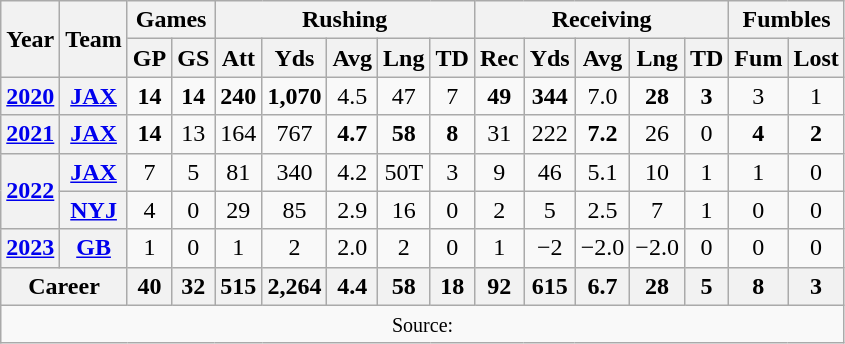<table class="wikitable" style="text-align:center;">
<tr>
<th rowspan="2">Year</th>
<th rowspan="2">Team</th>
<th colspan="2">Games</th>
<th colspan="5">Rushing</th>
<th colspan="5">Receiving</th>
<th colspan="2">Fumbles</th>
</tr>
<tr>
<th>GP</th>
<th>GS</th>
<th>Att</th>
<th>Yds</th>
<th>Avg</th>
<th>Lng</th>
<th>TD</th>
<th>Rec</th>
<th>Yds</th>
<th>Avg</th>
<th>Lng</th>
<th>TD</th>
<th>Fum</th>
<th>Lost</th>
</tr>
<tr>
<th><a href='#'>2020</a></th>
<th><a href='#'>JAX</a></th>
<td><strong>14</strong></td>
<td><strong>14</strong></td>
<td><strong>240</strong></td>
<td><strong>1,070</strong></td>
<td>4.5</td>
<td>47</td>
<td>7</td>
<td><strong>49</strong></td>
<td><strong>344</strong></td>
<td>7.0</td>
<td><strong>28</strong></td>
<td><strong>3</strong></td>
<td>3</td>
<td>1</td>
</tr>
<tr>
<th><a href='#'>2021</a></th>
<th><a href='#'>JAX</a></th>
<td><strong>14</strong></td>
<td>13</td>
<td>164</td>
<td>767</td>
<td><strong>4.7</strong></td>
<td><strong>58</strong></td>
<td><strong>8</strong></td>
<td>31</td>
<td>222</td>
<td><strong>7.2</strong></td>
<td>26</td>
<td>0</td>
<td><strong>4</strong></td>
<td><strong>2</strong></td>
</tr>
<tr>
<th rowspan="2"><a href='#'>2022</a></th>
<th><a href='#'>JAX</a></th>
<td>7</td>
<td>5</td>
<td>81</td>
<td>340</td>
<td>4.2</td>
<td>50T</td>
<td>3</td>
<td>9</td>
<td>46</td>
<td>5.1</td>
<td>10</td>
<td>1</td>
<td>1</td>
<td>0</td>
</tr>
<tr>
<th><a href='#'>NYJ</a></th>
<td>4</td>
<td>0</td>
<td>29</td>
<td>85</td>
<td>2.9</td>
<td>16</td>
<td>0</td>
<td>2</td>
<td>5</td>
<td>2.5</td>
<td>7</td>
<td>1</td>
<td>0</td>
<td>0</td>
</tr>
<tr>
<th><a href='#'>2023</a></th>
<th><a href='#'>GB</a></th>
<td>1</td>
<td>0</td>
<td>1</td>
<td>2</td>
<td>2.0</td>
<td>2</td>
<td>0</td>
<td>1</td>
<td>−2</td>
<td>−2.0</td>
<td>−2.0</td>
<td>0</td>
<td>0</td>
<td>0</td>
</tr>
<tr>
<th colspan="2">Career</th>
<th>40</th>
<th>32</th>
<th>515</th>
<th>2,264</th>
<th>4.4</th>
<th>58</th>
<th>18</th>
<th>92</th>
<th>615</th>
<th>6.7</th>
<th>28</th>
<th>5</th>
<th>8</th>
<th>3</th>
</tr>
<tr>
<td colspan="16"><small>Source: </small></td>
</tr>
</table>
